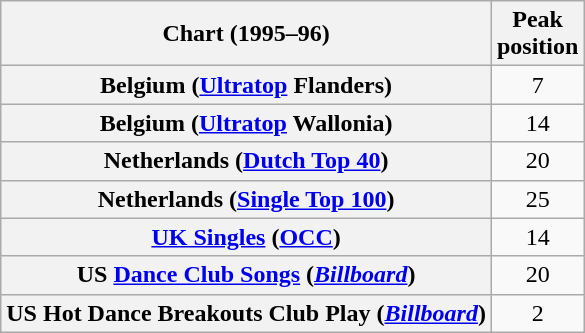<table class="wikitable sortable plainrowheaders" style="text-align:center">
<tr>
<th scope="col">Chart (1995–96)</th>
<th scope="col">Peak<br>position</th>
</tr>
<tr>
<th scope="row">Belgium (<a href='#'>Ultratop</a> Flanders)</th>
<td>7</td>
</tr>
<tr>
<th scope="row">Belgium (<a href='#'>Ultratop</a> Wallonia)</th>
<td>14</td>
</tr>
<tr>
<th scope="row">Netherlands (<a href='#'>Dutch Top 40</a>)</th>
<td>20</td>
</tr>
<tr>
<th scope="row">Netherlands (<a href='#'>Single Top 100</a>)</th>
<td>25</td>
</tr>
<tr>
<th scope="row"><a href='#'>UK Singles</a> (<a href='#'>OCC</a>)</th>
<td>14</td>
</tr>
<tr>
<th scope="row">US <a href='#'>Dance Club Songs</a> (<em><a href='#'>Billboard</a></em>)</th>
<td>20</td>
</tr>
<tr>
<th scope="row">US Hot Dance Breakouts Club Play (<em><a href='#'>Billboard</a></em>)</th>
<td>2</td>
</tr>
</table>
